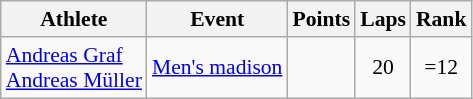<table class=wikitable style=font-size:90%;text-align:center>
<tr>
<th>Athlete</th>
<th>Event</th>
<th>Points</th>
<th>Laps</th>
<th>Rank</th>
</tr>
<tr>
<td align=left><a href='#'>Andreas Graf</a><br><a href='#'>Andreas Müller</a></td>
<td align=left><a href='#'>Men's madison</a></td>
<td></td>
<td>20</td>
<td>=12</td>
</tr>
</table>
